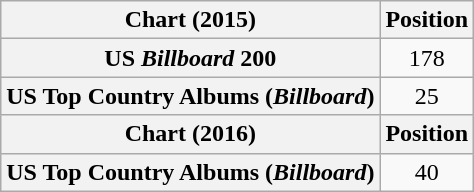<table class="wikitable plainrowheaders" style="text-align:center">
<tr>
<th scope="col">Chart (2015)</th>
<th scope="col">Position</th>
</tr>
<tr>
<th scope="row">US <em>Billboard</em> 200</th>
<td>178</td>
</tr>
<tr>
<th scope="row">US Top Country Albums (<em>Billboard</em>)</th>
<td>25</td>
</tr>
<tr>
<th scope="col">Chart (2016)</th>
<th scope="col">Position</th>
</tr>
<tr>
<th scope="row">US Top Country Albums (<em>Billboard</em>)</th>
<td>40</td>
</tr>
</table>
